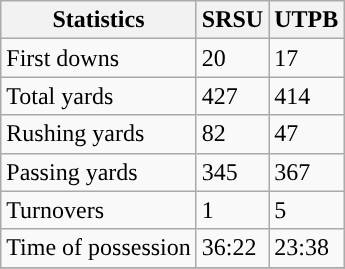<table class="wikitable" style="float: left;">
<tr>
<th>Statistics</th>
<th>SRSU</th>
<th>UTPB</th>
</tr>
<tr>
<td>First downs</td>
<td>20</td>
<td>17</td>
</tr>
<tr>
<td>Total yards</td>
<td>427</td>
<td>414</td>
</tr>
<tr>
<td>Rushing yards</td>
<td>82</td>
<td>47</td>
</tr>
<tr>
<td>Passing yards</td>
<td>345</td>
<td>367</td>
</tr>
<tr>
<td>Turnovers</td>
<td>1</td>
<td>5</td>
</tr>
<tr>
<td>Time of possession</td>
<td>36:22</td>
<td>23:38</td>
</tr>
<tr>
</tr>
</table>
